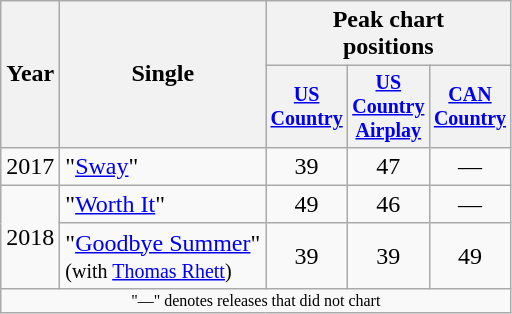<table class="wikitable" style="text-align:center;">
<tr>
<th rowspan="2">Year</th>
<th rowspan="2">Single</th>
<th colspan="3">Peak chart<br>positions</th>
</tr>
<tr style="font-size:smaller;">
<th width="45"><a href='#'>US Country</a></th>
<th width="45"><a href='#'>US Country Airplay</a></th>
<th width="45"><a href='#'>CAN Country</a></th>
</tr>
<tr>
<td>2017</td>
<td align="left">"<a href='#'>Sway</a>"</td>
<td>39</td>
<td>47</td>
<td>—</td>
</tr>
<tr>
<td rowspan="2">2018</td>
<td align="left">"<a href='#'>Worth It</a>"</td>
<td>49</td>
<td>46</td>
<td>—</td>
</tr>
<tr>
<td align="left">"<a href='#'>Goodbye Summer</a>"<br><small>(with <a href='#'>Thomas Rhett</a>)</small></td>
<td>39</td>
<td>39</td>
<td>49</td>
</tr>
<tr>
<td colspan="9" style="font-size:8pt">"—" denotes releases that did not chart</td>
</tr>
</table>
